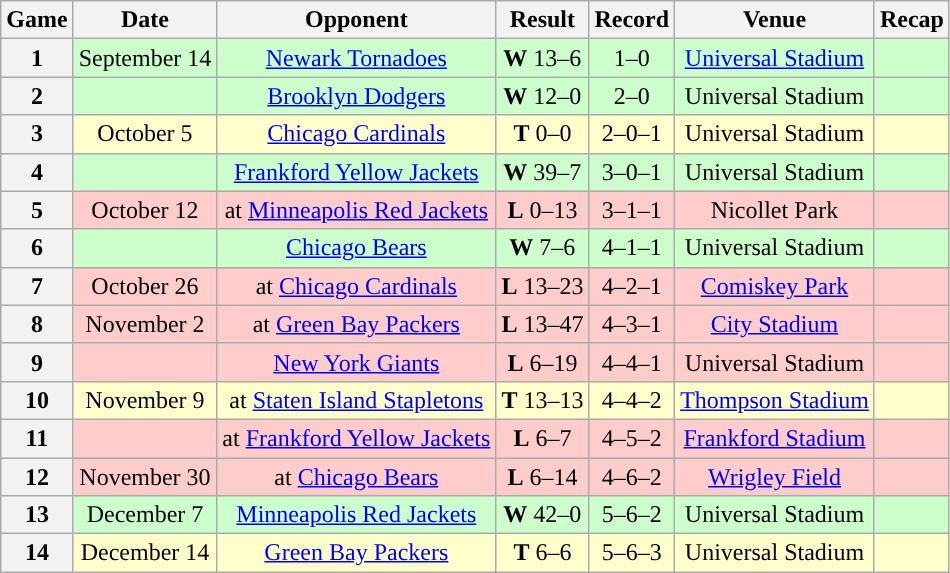<table class="wikitable" style="text-align:center">
<tr>
<th>Game</th>
<th>Date</th>
<th>Opponent</th>
<th>Result</th>
<th>Record</th>
<th>Venue</th>
<th>Recap</th>
</tr>
<tr style="background:#cfc">
<th>1</th>
<td>September 14</td>
<td><a href='#'>Newark Tornadoes</a></td>
<td><strong>W</strong> 13–6</td>
<td>1–0</td>
<td><a href='#'>Universal Stadium</a></td>
<td></td>
</tr>
<tr style="background:#cfc">
<th>2</th>
<td></td>
<td><a href='#'>Brooklyn Dodgers</a></td>
<td><strong>W</strong> 12–0</td>
<td>2–0</td>
<td>Universal Stadium</td>
<td></td>
</tr>
<tr style="background:#ffc">
<th>3</th>
<td>October 5</td>
<td><a href='#'>Chicago Cardinals</a></td>
<td><strong>T</strong> 0–0</td>
<td>2–0–1</td>
<td>Universal Stadium</td>
<td></td>
</tr>
<tr style="background:#cfc">
<th>4</th>
<td></td>
<td><a href='#'>Frankford Yellow Jackets</a></td>
<td><strong>W</strong> 39–7</td>
<td>3–0–1</td>
<td>Universal Stadium</td>
<td></td>
</tr>
<tr style="background:#fcc">
<th>5</th>
<td>October 12</td>
<td>at <a href='#'>Minneapolis Red Jackets</a></td>
<td><strong>L</strong> 0–13</td>
<td>3–1–1</td>
<td>Nicollet Park</td>
<td></td>
</tr>
<tr style="background:#cfc">
<th>6</th>
<td></td>
<td><a href='#'>Chicago Bears</a></td>
<td><strong>W</strong> 7–6</td>
<td>4–1–1</td>
<td>Universal Stadium</td>
<td></td>
</tr>
<tr style="background:#fcc">
<th>7</th>
<td>October 26</td>
<td>at <a href='#'>Chicago Cardinals</a></td>
<td><strong>L</strong> 13–23</td>
<td>4–2–1</td>
<td><a href='#'>Comiskey Park</a></td>
<td></td>
</tr>
<tr style="background:#fcc">
<th>8</th>
<td>November 2</td>
<td>at <a href='#'>Green Bay Packers</a></td>
<td><strong>L</strong> 13–47</td>
<td>4–3–1</td>
<td><a href='#'>City Stadium</a></td>
<td></td>
</tr>
<tr style="background:#fcc">
<th>9</th>
<td></td>
<td><a href='#'>New York Giants</a></td>
<td><strong>L</strong> 6–19</td>
<td>4–4–1</td>
<td>Universal Stadium</td>
<td></td>
</tr>
<tr style="background:#ffc">
<th>10</th>
<td>November 9</td>
<td>at <a href='#'>Staten Island Stapletons</a></td>
<td><strong>T</strong> 13–13</td>
<td>4–4–2</td>
<td><a href='#'>Thompson Stadium</a></td>
<td></td>
</tr>
<tr style="background:#fcc">
<th>11</th>
<td></td>
<td>at <a href='#'>Frankford Yellow Jackets</a></td>
<td><strong>L</strong> 6–7</td>
<td>4–5–2</td>
<td><a href='#'>Frankford Stadium</a></td>
<td></td>
</tr>
<tr style="background:#fcc">
<th>12</th>
<td>November 30</td>
<td>at <a href='#'>Chicago Bears</a></td>
<td><strong>L</strong> 6–14</td>
<td>4–6–2</td>
<td><a href='#'>Wrigley Field</a></td>
<td></td>
</tr>
<tr style="background:#cfc">
<th>13</th>
<td>December 7</td>
<td><a href='#'>Minneapolis Red Jackets</a></td>
<td><strong>W</strong> 42–0</td>
<td>5–6–2</td>
<td>Universal Stadium</td>
<td></td>
</tr>
<tr style="background:#ffc">
<th>14</th>
<td>December 14</td>
<td><a href='#'>Green Bay Packers</a></td>
<td><strong>T</strong> 6–6</td>
<td>5–6–3</td>
<td>Universal Stadium</td>
<td></td>
</tr>
</table>
